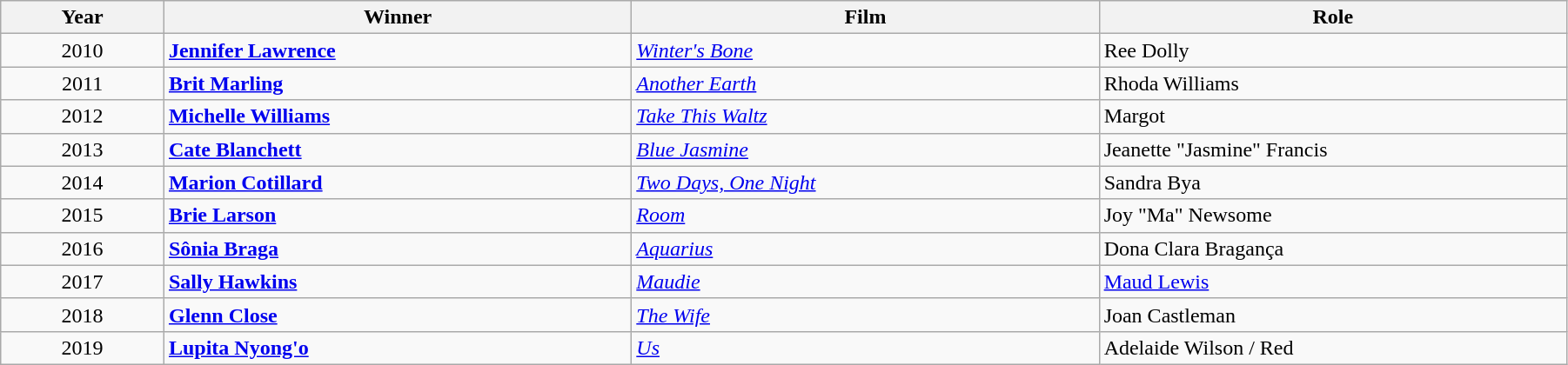<table class="wikitable" width="95%" cellpadding="5">
<tr>
<th width="100"><strong>Year</strong></th>
<th width="300"><strong>Winner</strong></th>
<th width="300"><strong>Film</strong></th>
<th width="300"><strong>Role</strong></th>
</tr>
<tr>
<td style="text-align:center;">2010</td>
<td><strong><a href='#'>Jennifer Lawrence</a></strong></td>
<td><em><a href='#'>Winter's Bone</a></em></td>
<td>Ree Dolly</td>
</tr>
<tr>
<td style="text-align:center;">2011</td>
<td><strong><a href='#'>Brit Marling</a></strong></td>
<td><em><a href='#'>Another Earth</a></em></td>
<td>Rhoda Williams</td>
</tr>
<tr>
<td style="text-align:center;">2012</td>
<td><strong><a href='#'>Michelle Williams</a></strong></td>
<td><em><a href='#'>Take This Waltz</a></em></td>
<td>Margot</td>
</tr>
<tr>
<td style="text-align:center;">2013</td>
<td><strong><a href='#'>Cate Blanchett</a></strong></td>
<td><em><a href='#'>Blue Jasmine</a></em></td>
<td>Jeanette "Jasmine" Francis</td>
</tr>
<tr>
<td style="text-align:center;">2014</td>
<td><strong><a href='#'>Marion Cotillard</a></strong></td>
<td><em><a href='#'>Two Days, One Night</a></em></td>
<td>Sandra Bya</td>
</tr>
<tr>
<td style="text-align:center;">2015</td>
<td><strong><a href='#'>Brie Larson</a></strong></td>
<td><em><a href='#'>Room</a></em></td>
<td>Joy "Ma" Newsome</td>
</tr>
<tr>
<td style="text-align:center;">2016</td>
<td><strong><a href='#'>Sônia Braga</a></strong></td>
<td><em><a href='#'>Aquarius</a></em></td>
<td>Dona Clara Bragança</td>
</tr>
<tr>
<td style="text-align:center;">2017</td>
<td><strong><a href='#'>Sally Hawkins</a></strong></td>
<td><em><a href='#'>Maudie</a></em></td>
<td><a href='#'>Maud Lewis</a></td>
</tr>
<tr>
<td style="text-align:center;">2018</td>
<td><strong><a href='#'>Glenn Close</a></strong></td>
<td><em><a href='#'>The Wife</a></em></td>
<td>Joan Castleman</td>
</tr>
<tr>
<td style="text-align:center;">2019</td>
<td><strong><a href='#'>Lupita Nyong'o</a></strong></td>
<td><em><a href='#'>Us</a></em></td>
<td>Adelaide Wilson / Red</td>
</tr>
</table>
